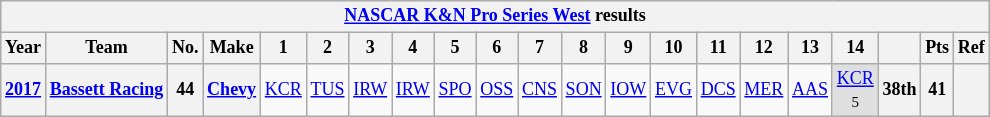<table class="wikitable" style="text-align:center; font-size:75%">
<tr>
<th colspan=23><a href='#'>NASCAR K&N Pro Series West</a> results</th>
</tr>
<tr>
<th>Year</th>
<th>Team</th>
<th>No.</th>
<th>Make</th>
<th>1</th>
<th>2</th>
<th>3</th>
<th>4</th>
<th>5</th>
<th>6</th>
<th>7</th>
<th>8</th>
<th>9</th>
<th>10</th>
<th>11</th>
<th>12</th>
<th>13</th>
<th>14</th>
<th></th>
<th>Pts</th>
<th>Ref</th>
</tr>
<tr>
<th><a href='#'>2017</a></th>
<th><a href='#'>Bassett Racing</a></th>
<th>44</th>
<th><a href='#'>Chevy</a></th>
<td><a href='#'>KCR</a></td>
<td><a href='#'>TUS</a></td>
<td><a href='#'>IRW</a></td>
<td><a href='#'>IRW</a></td>
<td><a href='#'>SPO</a></td>
<td><a href='#'>OSS</a></td>
<td><a href='#'>CNS</a></td>
<td><a href='#'>SON</a></td>
<td><a href='#'>IOW</a></td>
<td><a href='#'>EVG</a></td>
<td><a href='#'>DCS</a></td>
<td><a href='#'>MER</a></td>
<td><a href='#'>AAS</a></td>
<td style="background:#DFDFDF;"><a href='#'>KCR</a><br><small>5</small></td>
<th>38th</th>
<th>41</th>
<th></th>
</tr>
</table>
